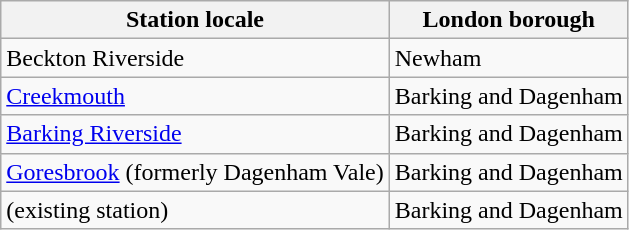<table class="wikitable">
<tr>
<th>Station locale</th>
<th>London borough</th>
</tr>
<tr>
<td>Beckton Riverside</td>
<td>Newham</td>
</tr>
<tr>
<td><a href='#'>Creekmouth</a></td>
<td>Barking and Dagenham</td>
</tr>
<tr>
<td><a href='#'>Barking Riverside</a></td>
<td>Barking and Dagenham</td>
</tr>
<tr>
<td><a href='#'>Goresbrook</a> (formerly Dagenham Vale)</td>
<td>Barking and Dagenham</td>
</tr>
<tr>
<td>  (existing station)</td>
<td>Barking and Dagenham</td>
</tr>
</table>
